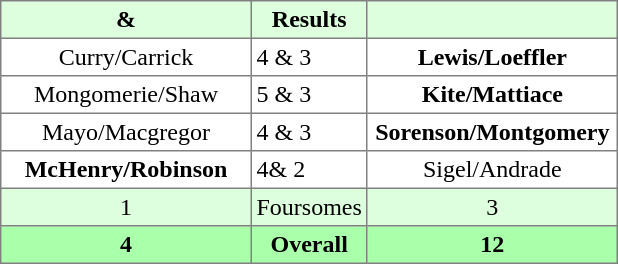<table border="1" cellpadding="3" style="border-collapse:collapse; text-align:center;">
<tr style="background:#ddffdd;">
<th width=160> & </th>
<th>Results</th>
<th width=160></th>
</tr>
<tr>
<td>Curry/Carrick</td>
<td align=left> 4 & 3</td>
<td><strong>Lewis/Loeffler</strong></td>
</tr>
<tr>
<td>Mongomerie/Shaw</td>
<td align=left> 5 & 3</td>
<td><strong>Kite/Mattiace</strong></td>
</tr>
<tr>
<td>Mayo/Macgregor</td>
<td align=left> 4 & 3</td>
<td><strong>Sorenson/Montgomery</strong></td>
</tr>
<tr>
<td><strong>McHenry/Robinson</strong></td>
<td align=left> 4& 2</td>
<td>Sigel/Andrade</td>
</tr>
<tr style="background:#ddffdd;">
<td>1</td>
<td>Foursomes</td>
<td>3</td>
</tr>
<tr style="background:#aaffaa;">
<th>4</th>
<th>Overall</th>
<th>12</th>
</tr>
</table>
